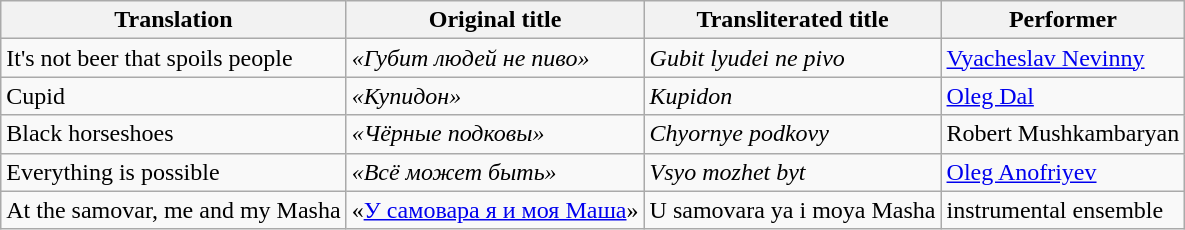<table class="wikitable">
<tr>
<th>Translation</th>
<th>Original title</th>
<th>Transliterated title</th>
<th>Performer</th>
</tr>
<tr>
<td>It's not beer that spoils people</td>
<td><em>«Губит людей не пиво»</em></td>
<td><em>Gubit lyudei ne pivo</em></td>
<td><a href='#'>Vyacheslav Nevinny</a></td>
</tr>
<tr>
<td>Cupid</td>
<td><em>«Купидон»</em></td>
<td><em>Kupidon</em></td>
<td><a href='#'>Oleg Dal</a></td>
</tr>
<tr>
<td>Black horseshoes</td>
<td><em>«Чёрные подковы»</em></td>
<td><em>Chyornye podkovy</em></td>
<td>Robert Mushkambaryan</td>
</tr>
<tr>
<td>Everything is possible</td>
<td><em>«Всё может быть»</em></td>
<td><em>Vsyo mozhet byt<strong></td>
<td><a href='#'>Oleg Anofriyev</a></td>
</tr>
<tr>
<td>At the samovar, me and my Masha</td>
<td></em>«<a href='#'>У самовара я и моя Маша</a>»<em></td>
<td></em>U samovara ya i moya Masha<em></td>
<td>instrumental ensemble</td>
</tr>
</table>
